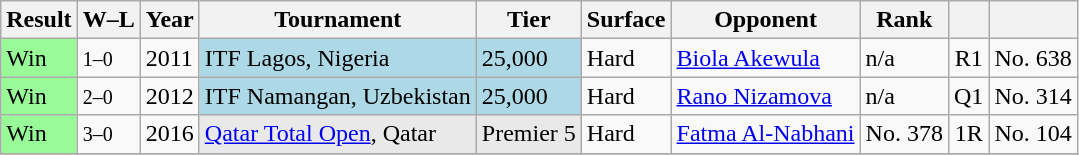<table class="wikitable sortable">
<tr>
<th>Result</th>
<th class="unsortable">W–L</th>
<th>Year</th>
<th>Tournament</th>
<th>Tier</th>
<th>Surface</th>
<th>Opponent</th>
<th>Rank</th>
<th></th>
<th></th>
</tr>
<tr>
<td bgcolor=98FB98>Win</td>
<td><small>1–0</small></td>
<td>2011</td>
<td bgcolor=lightblue>ITF Lagos, Nigeria</td>
<td bgcolor=lightblue>25,000</td>
<td>Hard</td>
<td> <a href='#'>Biola Akewula</a></td>
<td>n/a</td>
<td align=center>R1</td>
<td>No. 638</td>
</tr>
<tr>
<td bgcolor=98FB98>Win</td>
<td><small>2–0</small></td>
<td>2012</td>
<td bgcolor=lightblue>ITF Namangan, Uzbekistan</td>
<td bgcolor=lightblue>25,000</td>
<td>Hard</td>
<td> <a href='#'>Rano Nizamova</a></td>
<td>n/a</td>
<td align=center>Q1</td>
<td>No. 314</td>
</tr>
<tr>
<td bgcolor=98FB98>Win</td>
<td><small>3–0</small></td>
<td>2016</td>
<td bgcolor=e9e9e9><a href='#'>Qatar Total Open</a>, Qatar</td>
<td bgcolor=e9e9e9>Premier 5</td>
<td>Hard</td>
<td> <a href='#'>Fatma Al-Nabhani</a></td>
<td>No. 378</td>
<td align=center>1R</td>
<td>No. 104</td>
</tr>
<tr>
</tr>
</table>
